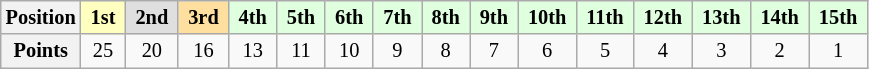<table class="wikitable" style="font-size: 85%; text-align:center">
<tr>
<th>Position</th>
<td style="background:#ffffbf;"> <strong>1st</strong> </td>
<td style="background:#dfdfdf;"> <strong>2nd</strong> </td>
<td style="background:#ffdf9f;"> <strong>3rd</strong> </td>
<td style="background:#dfffdf;"> <strong>4th</strong> </td>
<td style="background:#dfffdf;"> <strong>5th</strong> </td>
<td style="background:#dfffdf;"> <strong>6th</strong> </td>
<td style="background:#dfffdf;"> <strong>7th</strong> </td>
<td style="background:#dfffdf;"> <strong>8th</strong> </td>
<td style="background:#dfffdf;"> <strong>9th</strong> </td>
<td style="background:#dfffdf;"> <strong>10th</strong> </td>
<td style="background:#dfffdf;"> <strong>11th</strong> </td>
<td style="background:#dfffdf;"> <strong>12th</strong> </td>
<td style="background:#dfffdf;"> <strong>13th</strong> </td>
<td style="background:#dfffdf;"> <strong>14th</strong> </td>
<td style="background:#dfffdf;"> <strong>15th</strong> </td>
</tr>
<tr>
<th>Points</th>
<td>25</td>
<td>20</td>
<td>16</td>
<td>13</td>
<td>11</td>
<td>10</td>
<td>9</td>
<td>8</td>
<td>7</td>
<td>6</td>
<td>5</td>
<td>4</td>
<td>3</td>
<td>2</td>
<td>1</td>
</tr>
</table>
